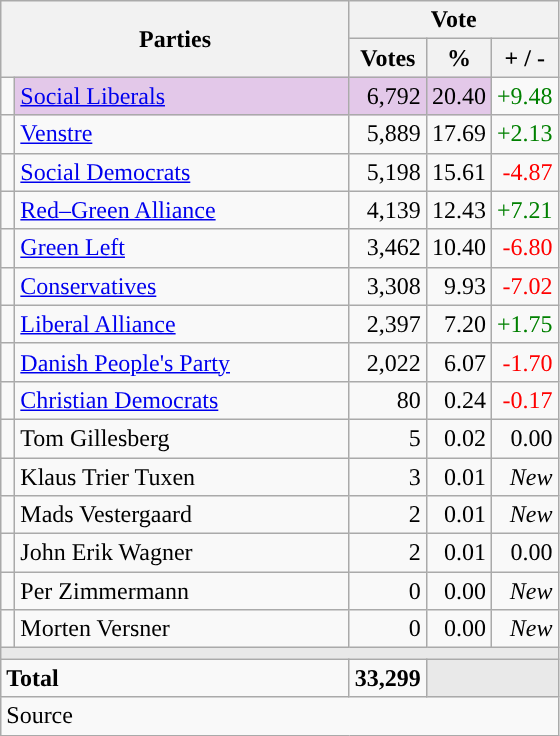<table class="wikitable" style="text-align:right;">
<tr>
<th style="text-align:centre;" rowspan="2" colspan="2" width="225">Parties</th>
<th colspan="3">Vote</th>
</tr>
<tr>
<th width="15">Votes</th>
<th width="15">%</th>
<th width="15">+ / -</th>
</tr>
<tr>
<td width="2" style="color:inherit;background:"></td>
<td bgcolor=#e3c8e9  align="left"><a href='#'>Social Liberals</a></td>
<td bgcolor=#e3c8e9>6,792</td>
<td bgcolor=#e3c8e9>20.40</td>
<td style=color:green;>+9.48</td>
</tr>
<tr>
<td width="2" style="color:inherit;background:"></td>
<td align="left"><a href='#'>Venstre</a></td>
<td>5,889</td>
<td>17.69</td>
<td style=color:green;>+2.13</td>
</tr>
<tr>
<td width="2" style="color:inherit;background:"></td>
<td align="left"><a href='#'>Social Democrats</a></td>
<td>5,198</td>
<td>15.61</td>
<td style=color:red;>-4.87</td>
</tr>
<tr>
<td width="2" style="color:inherit;background:"></td>
<td align="left"><a href='#'>Red–Green Alliance</a></td>
<td>4,139</td>
<td>12.43</td>
<td style=color:green;>+7.21</td>
</tr>
<tr>
<td width="2" style="color:inherit;background:"></td>
<td align="left"><a href='#'>Green Left</a></td>
<td>3,462</td>
<td>10.40</td>
<td style=color:red;>-6.80</td>
</tr>
<tr>
<td width="2" style="color:inherit;background:"></td>
<td align="left"><a href='#'>Conservatives</a></td>
<td>3,308</td>
<td>9.93</td>
<td style=color:red;>-7.02</td>
</tr>
<tr>
<td width="2" style="color:inherit;background:"></td>
<td align="left"><a href='#'>Liberal Alliance</a></td>
<td>2,397</td>
<td>7.20</td>
<td style=color:green;>+1.75</td>
</tr>
<tr>
<td width="2" style="color:inherit;background:"></td>
<td align="left"><a href='#'>Danish People's Party</a></td>
<td>2,022</td>
<td>6.07</td>
<td style=color:red;>-1.70</td>
</tr>
<tr>
<td width="2" style="color:inherit;background:"></td>
<td align="left"><a href='#'>Christian Democrats</a></td>
<td>80</td>
<td>0.24</td>
<td style=color:red;>-0.17</td>
</tr>
<tr>
<td width="2" style="color:inherit;background:"></td>
<td align="left">Tom Gillesberg</td>
<td>5</td>
<td>0.02</td>
<td>0.00</td>
</tr>
<tr>
<td width="2" style="color:inherit;background:"></td>
<td align="left">Klaus Trier Tuxen</td>
<td>3</td>
<td>0.01</td>
<td><em>New</em></td>
</tr>
<tr>
<td width="2" style="color:inherit;background:"></td>
<td align="left">Mads Vestergaard</td>
<td>2</td>
<td>0.01</td>
<td><em>New</em></td>
</tr>
<tr>
<td width="2" style="color:inherit;background:"></td>
<td align="left">John Erik Wagner</td>
<td>2</td>
<td>0.01</td>
<td>0.00</td>
</tr>
<tr>
<td width="2" style="color:inherit;background:"></td>
<td align="left">Per Zimmermann</td>
<td>0</td>
<td>0.00</td>
<td><em>New</em></td>
</tr>
<tr>
<td width="2" style="color:inherit;background:"></td>
<td align="left">Morten Versner</td>
<td>0</td>
<td>0.00</td>
<td><em>New</em></td>
</tr>
<tr>
<td colspan="7" bgcolor="#E9E9E9"></td>
</tr>
<tr>
<td align="left" colspan="2"><strong>Total</strong></td>
<td><strong>33,299</strong></td>
<td bgcolor="#E9E9E9" colspan="2"></td>
</tr>
<tr>
<td align="left" colspan="6">Source</td>
</tr>
</table>
